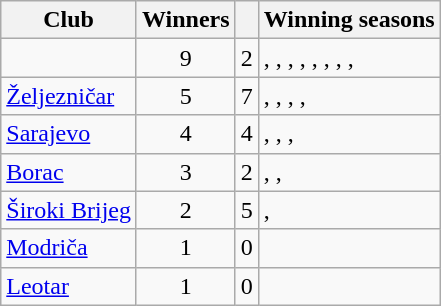<table class="wikitable sortable">
<tr>
<th>Club</th>
<th>Winners</th>
<th></th>
<th>Winning seasons</th>
</tr>
<tr>
<td></td>
<td style="text-align:center">9</td>
<td style="text-align:center">2</td>
<td><a href='#'></a>, <a href='#'></a>, <a href='#'></a>, <a href='#'></a>, <a href='#'></a>, <a href='#'></a>, <a href='#'></a>, <a href='#'></a>, <a href='#'></a></td>
</tr>
<tr>
<td><a href='#'>Željezničar</a></td>
<td style="text-align:center">5</td>
<td style="text-align:center">7</td>
<td><a href='#'></a>, <a href='#'></a>, <a href='#'></a>, <a href='#'></a>, <a href='#'></a></td>
</tr>
<tr>
<td><a href='#'>Sarajevo</a></td>
<td style="text-align:center">4</td>
<td style="text-align:center">4</td>
<td><a href='#'></a>, <a href='#'></a>, <a href='#'></a>, <a href='#'></a></td>
</tr>
<tr>
<td><a href='#'>Borac</a></td>
<td style="text-align:center">3</td>
<td style="text-align:center">2</td>
<td><a href='#'></a>, <a href='#'></a>, <a href='#'></a></td>
</tr>
<tr>
<td><a href='#'>Široki Brijeg</a></td>
<td style="text-align:center">2</td>
<td style="text-align:center">5</td>
<td><a href='#'></a>, <a href='#'></a></td>
</tr>
<tr>
<td><a href='#'>Modriča</a></td>
<td style="text-align:center">1</td>
<td style="text-align:center">0</td>
<td><a href='#'></a></td>
</tr>
<tr>
<td><a href='#'>Leotar</a></td>
<td style="text-align:center">1</td>
<td style="text-align:center">0</td>
<td><a href='#'></a></td>
</tr>
</table>
